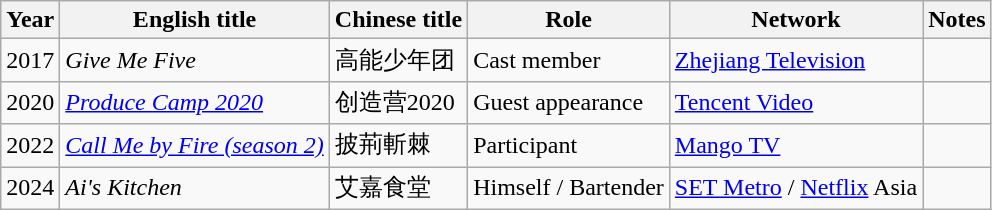<table class="wikitable">
<tr>
<th>Year</th>
<th>English title</th>
<th>Chinese title</th>
<th>Role</th>
<th>Network</th>
<th>Notes</th>
</tr>
<tr>
<td>2017</td>
<td><em>Give Me Five</em></td>
<td>高能少年团</td>
<td>Cast member</td>
<td><a href='#'>Zhejiang Television</a></td>
<td></td>
</tr>
<tr>
<td>2020</td>
<td><em><a href='#'>Produce Camp 2020</a></em></td>
<td>创造营2020</td>
<td>Guest appearance</td>
<td><a href='#'>Tencent Video</a></td>
<td></td>
</tr>
<tr>
<td>2022</td>
<td><em><a href='#'>Call Me by Fire (season 2)</a></em></td>
<td>披荊斬棘</td>
<td>Participant</td>
<td><a href='#'>Mango TV</a></td>
<td></td>
</tr>
<tr>
<td>2024</td>
<td><em>Ai's Kitchen</em></td>
<td>艾嘉食堂</td>
<td>Himself / Bartender</td>
<td><a href='#'>SET Metro</a> / <a href='#'>Netflix</a> Asia</td>
<td></td>
</tr>
</table>
